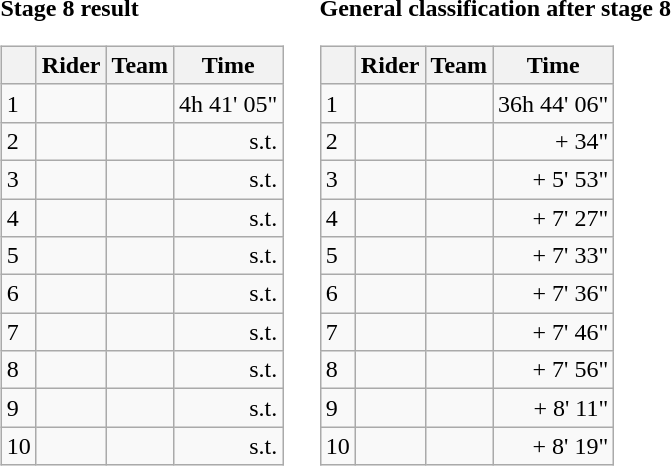<table>
<tr>
<td><strong>Stage 8 result</strong><br><table class="wikitable">
<tr>
<th></th>
<th>Rider</th>
<th>Team</th>
<th>Time</th>
</tr>
<tr>
<td>1</td>
<td></td>
<td></td>
<td align=right>4h 41' 05"</td>
</tr>
<tr>
<td>2</td>
<td></td>
<td></td>
<td align=right>s.t.</td>
</tr>
<tr>
<td>3</td>
<td></td>
<td></td>
<td align=right>s.t.</td>
</tr>
<tr>
<td>4</td>
<td></td>
<td></td>
<td align=right>s.t.</td>
</tr>
<tr>
<td>5</td>
<td></td>
<td></td>
<td align=right>s.t.</td>
</tr>
<tr>
<td>6</td>
<td></td>
<td></td>
<td align=right>s.t.</td>
</tr>
<tr>
<td>7</td>
<td> </td>
<td></td>
<td align=right>s.t.</td>
</tr>
<tr>
<td>8</td>
<td></td>
<td></td>
<td align=right>s.t.</td>
</tr>
<tr>
<td>9</td>
<td></td>
<td></td>
<td align=right>s.t.</td>
</tr>
<tr>
<td>10</td>
<td></td>
<td></td>
<td align=right>s.t.</td>
</tr>
</table>
</td>
<td></td>
<td><strong>General classification after stage 8</strong><br><table class="wikitable">
<tr>
<th></th>
<th>Rider</th>
<th>Team</th>
<th>Time</th>
</tr>
<tr>
<td>1</td>
<td> </td>
<td></td>
<td align="right">36h 44' 06"</td>
</tr>
<tr>
<td>2</td>
<td></td>
<td></td>
<td align="right">+ 34"</td>
</tr>
<tr>
<td>3</td>
<td></td>
<td></td>
<td align="right">+ 5' 53"</td>
</tr>
<tr>
<td>4</td>
<td></td>
<td></td>
<td align="right">+ 7' 27"</td>
</tr>
<tr>
<td>5</td>
<td> </td>
<td></td>
<td align="right">+ 7' 33"</td>
</tr>
<tr>
<td>6</td>
<td> </td>
<td></td>
<td align="right">+ 7' 36"</td>
</tr>
<tr>
<td>7</td>
<td></td>
<td></td>
<td align="right">+ 7' 46"</td>
</tr>
<tr>
<td>8</td>
<td></td>
<td></td>
<td align="right">+ 7' 56"</td>
</tr>
<tr>
<td>9</td>
<td></td>
<td></td>
<td align="right">+ 8' 11"</td>
</tr>
<tr>
<td>10</td>
<td></td>
<td></td>
<td align="right">+ 8' 19"</td>
</tr>
</table>
</td>
</tr>
</table>
